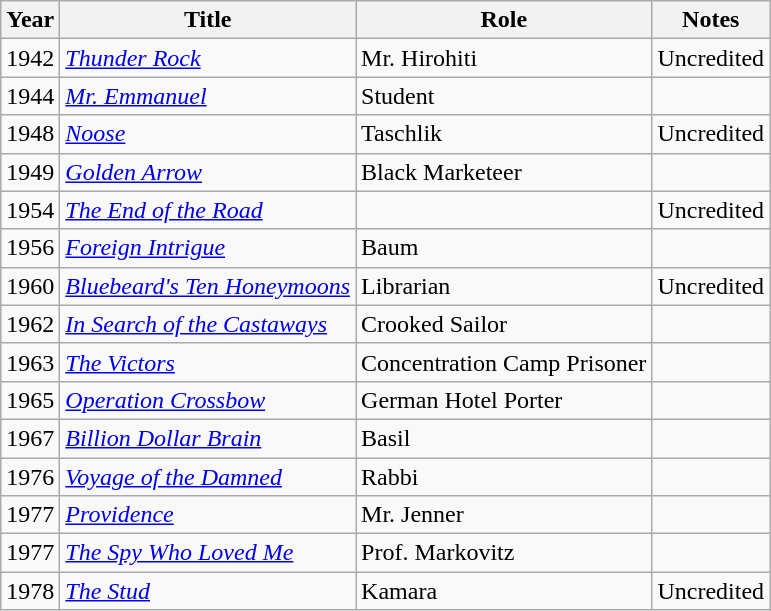<table class="wikitable">
<tr>
<th>Year</th>
<th>Title</th>
<th>Role</th>
<th>Notes</th>
</tr>
<tr>
<td>1942</td>
<td><em><a href='#'>Thunder Rock</a></em></td>
<td>Mr. Hirohiti</td>
<td>Uncredited</td>
</tr>
<tr>
<td>1944</td>
<td><em><a href='#'>Mr. Emmanuel</a></em></td>
<td>Student</td>
<td></td>
</tr>
<tr>
<td>1948</td>
<td><em><a href='#'>Noose</a></em></td>
<td>Taschlik</td>
<td>Uncredited</td>
</tr>
<tr>
<td>1949</td>
<td><em><a href='#'>Golden Arrow</a></em></td>
<td>Black Marketeer</td>
<td></td>
</tr>
<tr>
<td>1954</td>
<td><em><a href='#'>The End of the Road</a></em></td>
<td></td>
<td>Uncredited</td>
</tr>
<tr>
<td>1956</td>
<td><em><a href='#'>Foreign Intrigue</a></em></td>
<td>Baum</td>
<td></td>
</tr>
<tr>
<td>1960</td>
<td><em><a href='#'>Bluebeard's Ten Honeymoons</a></em></td>
<td>Librarian</td>
<td>Uncredited</td>
</tr>
<tr>
<td>1962</td>
<td><em><a href='#'>In Search of the Castaways</a></em></td>
<td>Crooked Sailor</td>
<td></td>
</tr>
<tr>
<td>1963</td>
<td><em><a href='#'>The Victors</a></em></td>
<td>Concentration Camp Prisoner</td>
<td></td>
</tr>
<tr>
<td>1965</td>
<td><em><a href='#'>Operation Crossbow</a></em></td>
<td>German Hotel Porter</td>
<td></td>
</tr>
<tr>
<td>1967</td>
<td><em><a href='#'>Billion Dollar Brain</a></em></td>
<td>Basil</td>
<td></td>
</tr>
<tr>
<td>1976</td>
<td><em><a href='#'>Voyage of the Damned</a></em></td>
<td>Rabbi</td>
<td></td>
</tr>
<tr>
<td>1977</td>
<td><em><a href='#'>Providence</a></em></td>
<td>Mr. Jenner</td>
<td></td>
</tr>
<tr>
<td>1977</td>
<td><em><a href='#'>The Spy Who Loved Me</a></em></td>
<td>Prof. Markovitz</td>
<td></td>
</tr>
<tr>
<td>1978</td>
<td><em><a href='#'>The Stud</a></em></td>
<td>Kamara</td>
<td>Uncredited</td>
</tr>
</table>
